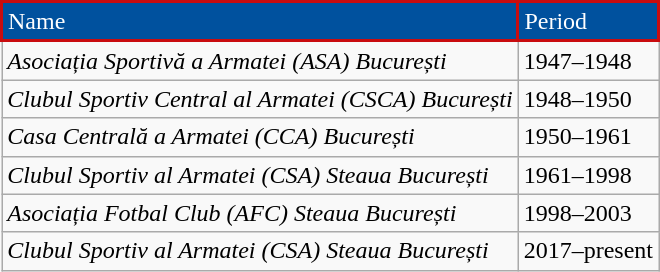<table class="wikitable" style="text-align: left" align="right">
<tr>
<td style="background:#00519e;color:#ffffff;border:2px solid #c90c0f">Name</td>
<td style="background:#00519e;color:#ffffff;border:2px solid #c90c0f">Period</td>
</tr>
<tr>
<td align=left><em>Asociația Sportivă a Armatei (ASA) București</em></td>
<td>1947–1948</td>
</tr>
<tr>
<td align=left><em>Clubul Sportiv Central al Armatei (CSCA) București</em></td>
<td>1948–1950</td>
</tr>
<tr>
<td align=left><em>Casa Centrală a Armatei (CCA) București</em></td>
<td>1950–1961</td>
</tr>
<tr>
<td align=left><em>Clubul Sportiv al Armatei (CSA) Steaua București</em></td>
<td>1961–1998</td>
</tr>
<tr>
<td align=left><em>Asociația Fotbal Club (AFC) Steaua București</em></td>
<td>1998–2003</td>
</tr>
<tr>
<td align=left><em>Clubul Sportiv al Armatei (CSA) Steaua București</em></td>
<td>2017–present</td>
</tr>
</table>
